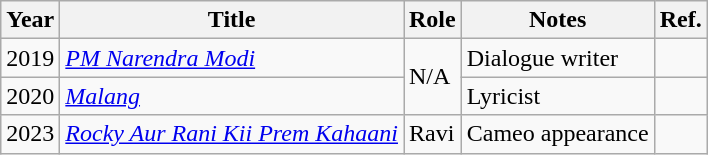<table class="wikitable">
<tr>
<th>Year</th>
<th>Title</th>
<th>Role</th>
<th>Notes</th>
<th>Ref.</th>
</tr>
<tr>
<td>2019</td>
<td><em><a href='#'>PM Narendra Modi</a></em></td>
<td rowspan=2>N/A</td>
<td>Dialogue writer</td>
<td></td>
</tr>
<tr>
<td>2020</td>
<td><a href='#'><em>Malang</em></a></td>
<td>Lyricist</td>
<td></td>
</tr>
<tr>
<td>2023</td>
<td><em><a href='#'>Rocky Aur Rani Kii Prem Kahaani</a></em></td>
<td>Ravi</td>
<td>Cameo appearance</td>
<td></td>
</tr>
</table>
